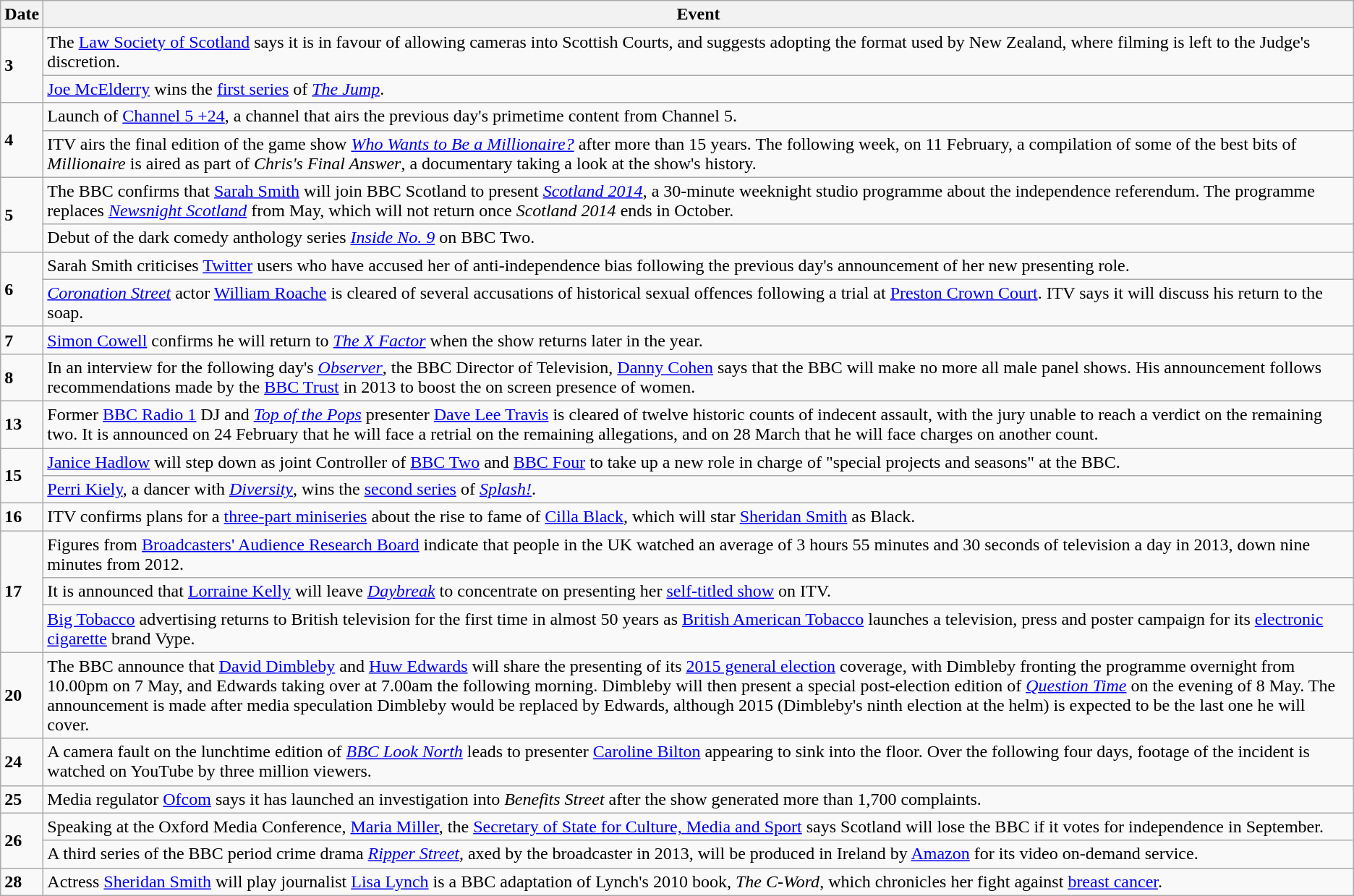<table class="wikitable">
<tr>
<th>Date</th>
<th>Event</th>
</tr>
<tr>
<td rowspan=2><strong>3</strong></td>
<td>The <a href='#'>Law Society of Scotland</a> says it is in favour of allowing cameras into Scottish Courts, and suggests adopting the format used by New Zealand, where filming is left to the Judge's discretion.</td>
</tr>
<tr>
<td><a href='#'>Joe McElderry</a> wins the <a href='#'>first series</a> of <em><a href='#'>The Jump</a></em>.</td>
</tr>
<tr>
<td rowspan=2><strong>4</strong></td>
<td>Launch of <a href='#'>Channel 5 +24</a>, a channel that airs the previous day's primetime content from Channel 5.</td>
</tr>
<tr>
<td>ITV airs the final edition of the game show <em><a href='#'>Who Wants to Be a Millionaire?</a></em> after more than 15 years. The following week, on 11 February, a compilation of some of the best bits of <em>Millionaire</em> is aired as part of <em>Chris's Final Answer</em>, a documentary taking a look at the show's history.</td>
</tr>
<tr>
<td rowspan=2><strong>5</strong></td>
<td>The BBC confirms that <a href='#'>Sarah Smith</a> will join BBC Scotland to present <em><a href='#'>Scotland 2014</a></em>, a 30-minute weeknight studio programme about the independence referendum. The programme replaces <em><a href='#'>Newsnight Scotland</a></em> from May, which will not return once <em>Scotland 2014</em> ends in October.</td>
</tr>
<tr>
<td>Debut of the dark comedy anthology series <em><a href='#'>Inside No. 9</a></em> on BBC Two.</td>
</tr>
<tr>
<td rowspan=2><strong>6</strong></td>
<td>Sarah Smith criticises <a href='#'>Twitter</a> users who have accused her of anti-independence bias following the previous day's announcement of her new presenting role.</td>
</tr>
<tr>
<td><em><a href='#'>Coronation Street</a></em> actor <a href='#'>William Roache</a> is cleared of several accusations of historical sexual offences following a trial at <a href='#'>Preston Crown Court</a>. ITV says it will discuss his return to the soap.</td>
</tr>
<tr>
<td><strong>7</strong></td>
<td><a href='#'>Simon Cowell</a> confirms he will return to <em><a href='#'>The X Factor</a></em> when the show returns later in the year.</td>
</tr>
<tr>
<td><strong>8</strong></td>
<td>In an interview for the following day's <em><a href='#'>Observer</a></em>, the BBC Director of Television, <a href='#'>Danny Cohen</a> says that the BBC will make no more all male panel shows. His announcement follows recommendations made by the <a href='#'>BBC Trust</a> in 2013 to boost the on screen presence of women.</td>
</tr>
<tr>
<td><strong>13</strong></td>
<td>Former <a href='#'>BBC Radio 1</a> DJ and <em><a href='#'>Top of the Pops</a></em> presenter <a href='#'>Dave Lee Travis</a> is cleared of twelve historic counts of indecent assault, with the jury unable to reach a verdict on the remaining two. It is announced on 24 February that he will face a retrial on the remaining allegations, and on 28 March that he will face charges on another count.</td>
</tr>
<tr>
<td rowspan=2><strong>15</strong></td>
<td><a href='#'>Janice Hadlow</a> will step down as joint Controller of <a href='#'>BBC Two</a> and <a href='#'>BBC Four</a> to take up a new role in charge of "special projects and seasons" at the BBC.</td>
</tr>
<tr>
<td><a href='#'>Perri Kiely</a>, a dancer with <em><a href='#'>Diversity</a></em>, wins the <a href='#'>second series</a> of <em><a href='#'>Splash!</a></em>.</td>
</tr>
<tr>
<td><strong>16</strong></td>
<td>ITV confirms plans for a <a href='#'>three-part miniseries</a> about the rise to fame of <a href='#'>Cilla Black</a>, which will star <a href='#'>Sheridan Smith</a> as Black.</td>
</tr>
<tr>
<td rowspan=3><strong>17</strong></td>
<td>Figures from <a href='#'>Broadcasters' Audience Research Board</a> indicate that people in the UK watched an average of 3 hours 55 minutes and 30 seconds of television a day in 2013, down nine minutes from 2012.</td>
</tr>
<tr>
<td>It is announced that <a href='#'>Lorraine Kelly</a> will leave <em><a href='#'>Daybreak</a></em> to concentrate on presenting her <a href='#'>self-titled show</a> on ITV.</td>
</tr>
<tr>
<td><a href='#'>Big Tobacco</a> advertising returns to British television for the first time in almost 50 years as <a href='#'>British American Tobacco</a> launches a television, press and poster campaign for its <a href='#'>electronic cigarette</a> brand Vype.</td>
</tr>
<tr>
<td><strong>20</strong></td>
<td>The BBC announce that <a href='#'>David Dimbleby</a> and <a href='#'>Huw Edwards</a> will share the presenting of its <a href='#'>2015 general election</a> coverage, with Dimbleby fronting the programme overnight from 10.00pm on 7 May, and Edwards taking over at 7.00am the following morning. Dimbleby will then present a special post-election edition of <em><a href='#'>Question Time</a></em> on the evening of 8 May. The announcement is made after media speculation Dimbleby would be replaced by Edwards, although 2015 (Dimbleby's ninth election at the helm) is expected to be the last one he will cover.</td>
</tr>
<tr>
<td><strong>24</strong></td>
<td>A camera fault on the lunchtime edition of <em><a href='#'>BBC Look North</a></em> leads to presenter <a href='#'>Caroline Bilton</a> appearing to sink into the floor. Over the following four days, footage of the incident is watched on YouTube by three million viewers.</td>
</tr>
<tr>
<td><strong>25</strong></td>
<td>Media regulator <a href='#'>Ofcom</a> says it has launched an investigation into <em>Benefits Street</em> after the show generated more than 1,700 complaints.</td>
</tr>
<tr>
<td rowspan=2><strong>26</strong></td>
<td>Speaking at the Oxford Media Conference, <a href='#'>Maria Miller</a>, the <a href='#'>Secretary of State for Culture, Media and Sport</a> says Scotland will lose the BBC if it votes for independence in September.</td>
</tr>
<tr>
<td>A third series of the BBC period crime drama <em><a href='#'>Ripper Street</a></em>, axed by the broadcaster in 2013, will be produced in Ireland by <a href='#'>Amazon</a> for its video on-demand service.</td>
</tr>
<tr>
<td><strong>28</strong></td>
<td>Actress <a href='#'>Sheridan Smith</a> will play journalist <a href='#'>Lisa Lynch</a> is a BBC adaptation of Lynch's 2010 book, <em>The C-Word</em>, which chronicles her fight against <a href='#'>breast cancer</a>.</td>
</tr>
</table>
